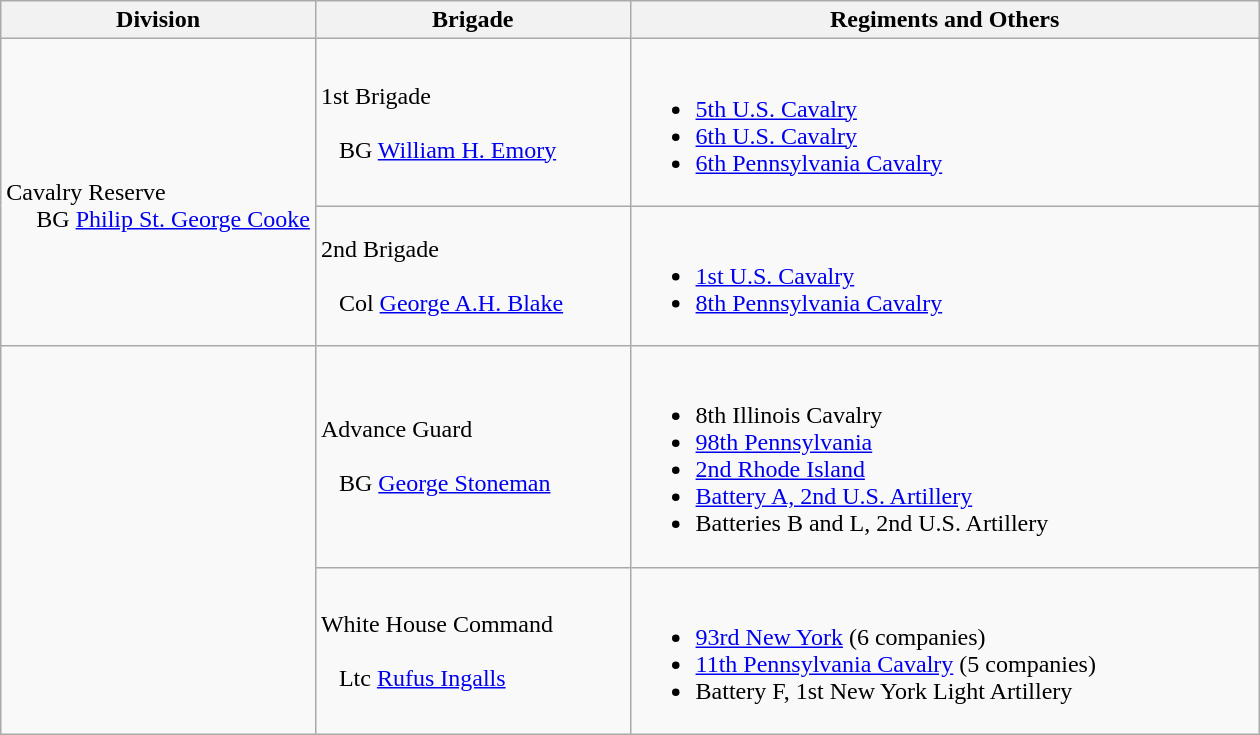<table class="wikitable">
<tr>
<th style="width:25%;">Division</th>
<th style="width:25%;">Brigade</th>
<th>Regiments and Others</th>
</tr>
<tr>
<td rowspan=2><br>Cavalry Reserve
<br>    
BG <a href='#'>Philip St. George Cooke</a></td>
<td>1st Brigade<br><br>  
BG <a href='#'>William H. Emory</a></td>
<td><br><ul><li><a href='#'>5th U.S. Cavalry</a></li><li><a href='#'>6th U.S. Cavalry</a></li><li><a href='#'>6th Pennsylvania Cavalry</a></li></ul></td>
</tr>
<tr>
<td>2nd Brigade<br><br>  
Col <a href='#'>George A.H. Blake</a></td>
<td><br><ul><li><a href='#'>1st U.S. Cavalry</a></li><li><a href='#'>8th Pennsylvania Cavalry</a></li></ul></td>
</tr>
<tr>
<td rowspan=2></td>
<td>Advance Guard<br><br>  
BG <a href='#'>George Stoneman</a></td>
<td><br><ul><li>8th Illinois Cavalry</li><li><a href='#'>98th Pennsylvania</a></li><li><a href='#'>2nd Rhode Island</a></li><li><a href='#'>Battery A, 2nd U.S. Artillery</a></li><li>Batteries B and L, 2nd U.S. Artillery</li></ul></td>
</tr>
<tr>
<td>White House Command<br><br>  
Ltc <a href='#'>Rufus Ingalls</a></td>
<td><br><ul><li><a href='#'>93rd New York</a> (6 companies)</li><li><a href='#'>11th Pennsylvania Cavalry</a> (5 companies)</li><li>Battery F, 1st New York Light Artillery</li></ul></td>
</tr>
</table>
